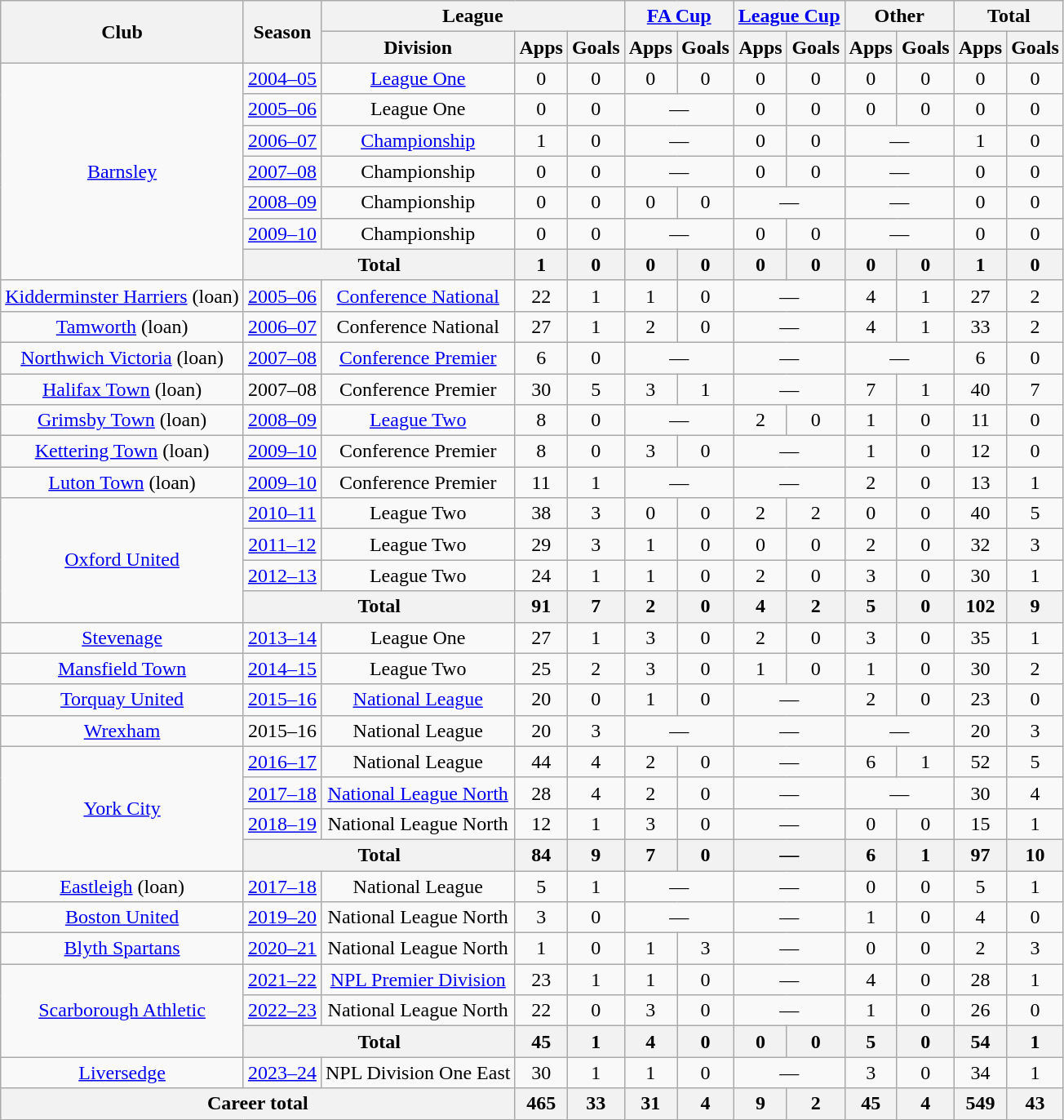<table class=wikitable style=text-align:center>
<tr>
<th rowspan=2>Club</th>
<th rowspan=2>Season</th>
<th colspan=3>League</th>
<th colspan=2><a href='#'>FA Cup</a></th>
<th colspan=2><a href='#'>League Cup</a></th>
<th colspan=2>Other</th>
<th colspan=2>Total</th>
</tr>
<tr>
<th>Division</th>
<th>Apps</th>
<th>Goals</th>
<th>Apps</th>
<th>Goals</th>
<th>Apps</th>
<th>Goals</th>
<th>Apps</th>
<th>Goals</th>
<th>Apps</th>
<th>Goals</th>
</tr>
<tr>
<td rowspan=7><a href='#'>Barnsley</a></td>
<td><a href='#'>2004–05</a></td>
<td><a href='#'>League One</a></td>
<td>0</td>
<td>0</td>
<td>0</td>
<td>0</td>
<td>0</td>
<td>0</td>
<td>0</td>
<td>0</td>
<td>0</td>
<td>0</td>
</tr>
<tr>
<td><a href='#'>2005–06</a></td>
<td>League One</td>
<td>0</td>
<td>0</td>
<td colspan=2>—</td>
<td>0</td>
<td>0</td>
<td>0</td>
<td>0</td>
<td>0</td>
<td>0</td>
</tr>
<tr>
<td><a href='#'>2006–07</a></td>
<td><a href='#'>Championship</a></td>
<td>1</td>
<td>0</td>
<td colspan=2>—</td>
<td>0</td>
<td>0</td>
<td colspan=2>—</td>
<td>1</td>
<td>0</td>
</tr>
<tr>
<td><a href='#'>2007–08</a></td>
<td>Championship</td>
<td>0</td>
<td>0</td>
<td colspan=2>—</td>
<td>0</td>
<td>0</td>
<td colspan=2>—</td>
<td>0</td>
<td>0</td>
</tr>
<tr>
<td><a href='#'>2008–09</a></td>
<td>Championship</td>
<td>0</td>
<td>0</td>
<td>0</td>
<td>0</td>
<td colspan=2>—</td>
<td colspan=2>—</td>
<td>0</td>
<td>0</td>
</tr>
<tr>
<td><a href='#'>2009–10</a></td>
<td>Championship</td>
<td>0</td>
<td>0</td>
<td colspan=2>—</td>
<td>0</td>
<td>0</td>
<td colspan=2>—</td>
<td>0</td>
<td>0</td>
</tr>
<tr>
<th colspan=2>Total</th>
<th>1</th>
<th>0</th>
<th>0</th>
<th>0</th>
<th>0</th>
<th>0</th>
<th>0</th>
<th>0</th>
<th>1</th>
<th>0</th>
</tr>
<tr>
<td><a href='#'>Kidderminster Harriers</a> (loan)</td>
<td><a href='#'>2005–06</a></td>
<td><a href='#'>Conference National</a></td>
<td>22</td>
<td>1</td>
<td>1</td>
<td>0</td>
<td colspan=2>—</td>
<td>4</td>
<td>1</td>
<td>27</td>
<td>2</td>
</tr>
<tr>
<td><a href='#'>Tamworth</a> (loan)</td>
<td><a href='#'>2006–07</a></td>
<td>Conference National</td>
<td>27</td>
<td>1</td>
<td>2</td>
<td>0</td>
<td colspan=2>—</td>
<td>4</td>
<td>1</td>
<td>33</td>
<td>2</td>
</tr>
<tr>
<td><a href='#'>Northwich Victoria</a> (loan)</td>
<td><a href='#'>2007–08</a></td>
<td><a href='#'>Conference Premier</a></td>
<td>6</td>
<td>0</td>
<td colspan=2>—</td>
<td colspan=2>—</td>
<td colspan=2>—</td>
<td>6</td>
<td>0</td>
</tr>
<tr>
<td><a href='#'>Halifax Town</a> (loan)</td>
<td>2007–08</td>
<td>Conference Premier</td>
<td>30</td>
<td>5</td>
<td>3</td>
<td>1</td>
<td colspan=2>—</td>
<td>7</td>
<td>1</td>
<td>40</td>
<td>7</td>
</tr>
<tr>
<td><a href='#'>Grimsby Town</a> (loan)</td>
<td><a href='#'>2008–09</a></td>
<td><a href='#'>League Two</a></td>
<td>8</td>
<td>0</td>
<td colspan=2>—</td>
<td>2</td>
<td>0</td>
<td>1</td>
<td>0</td>
<td>11</td>
<td>0</td>
</tr>
<tr>
<td><a href='#'>Kettering Town</a> (loan)</td>
<td><a href='#'>2009–10</a></td>
<td>Conference Premier</td>
<td>8</td>
<td>0</td>
<td>3</td>
<td>0</td>
<td colspan=2>—</td>
<td>1</td>
<td>0</td>
<td>12</td>
<td>0</td>
</tr>
<tr>
<td><a href='#'>Luton Town</a> (loan)</td>
<td><a href='#'>2009–10</a></td>
<td>Conference Premier</td>
<td>11</td>
<td>1</td>
<td colspan=2>—</td>
<td colspan=2>—</td>
<td>2</td>
<td>0</td>
<td>13</td>
<td>1</td>
</tr>
<tr>
<td rowspan=4><a href='#'>Oxford United</a></td>
<td><a href='#'>2010–11</a></td>
<td>League Two</td>
<td>38</td>
<td>3</td>
<td>0</td>
<td>0</td>
<td>2</td>
<td>2</td>
<td>0</td>
<td>0</td>
<td>40</td>
<td>5</td>
</tr>
<tr>
<td><a href='#'>2011–12</a></td>
<td>League Two</td>
<td>29</td>
<td>3</td>
<td>1</td>
<td>0</td>
<td>0</td>
<td>0</td>
<td>2</td>
<td>0</td>
<td>32</td>
<td>3</td>
</tr>
<tr>
<td><a href='#'>2012–13</a></td>
<td>League Two</td>
<td>24</td>
<td>1</td>
<td>1</td>
<td>0</td>
<td>2</td>
<td>0</td>
<td>3</td>
<td>0</td>
<td>30</td>
<td>1</td>
</tr>
<tr>
<th colspan=2>Total</th>
<th>91</th>
<th>7</th>
<th>2</th>
<th>0</th>
<th>4</th>
<th>2</th>
<th>5</th>
<th>0</th>
<th>102</th>
<th>9</th>
</tr>
<tr>
<td><a href='#'>Stevenage</a></td>
<td><a href='#'>2013–14</a></td>
<td>League One</td>
<td>27</td>
<td>1</td>
<td>3</td>
<td>0</td>
<td>2</td>
<td>0</td>
<td>3</td>
<td>0</td>
<td>35</td>
<td>1</td>
</tr>
<tr>
<td><a href='#'>Mansfield Town</a></td>
<td><a href='#'>2014–15</a></td>
<td>League Two</td>
<td>25</td>
<td>2</td>
<td>3</td>
<td>0</td>
<td>1</td>
<td>0</td>
<td>1</td>
<td>0</td>
<td>30</td>
<td>2</td>
</tr>
<tr>
<td><a href='#'>Torquay United</a></td>
<td><a href='#'>2015–16</a></td>
<td><a href='#'>National League</a></td>
<td>20</td>
<td>0</td>
<td>1</td>
<td>0</td>
<td colspan=2>—</td>
<td>2</td>
<td>0</td>
<td>23</td>
<td>0</td>
</tr>
<tr>
<td><a href='#'>Wrexham</a></td>
<td>2015–16</td>
<td>National League</td>
<td>20</td>
<td>3</td>
<td colspan=2>—</td>
<td colspan=2>—</td>
<td colspan=2>—</td>
<td>20</td>
<td>3</td>
</tr>
<tr>
<td rowspan=4><a href='#'>York City</a></td>
<td><a href='#'>2016–17</a></td>
<td>National League</td>
<td>44</td>
<td>4</td>
<td>2</td>
<td>0</td>
<td colspan=2>—</td>
<td>6</td>
<td>1</td>
<td>52</td>
<td>5</td>
</tr>
<tr>
<td><a href='#'>2017–18</a></td>
<td><a href='#'>National League North</a></td>
<td>28</td>
<td>4</td>
<td>2</td>
<td>0</td>
<td colspan=2>—</td>
<td colspan=2>—</td>
<td>30</td>
<td>4</td>
</tr>
<tr>
<td><a href='#'>2018–19</a></td>
<td>National League North</td>
<td>12</td>
<td>1</td>
<td>3</td>
<td>0</td>
<td colspan=2>—</td>
<td>0</td>
<td>0</td>
<td>15</td>
<td>1</td>
</tr>
<tr>
<th colspan=2>Total</th>
<th>84</th>
<th>9</th>
<th>7</th>
<th>0</th>
<th colspan=2>—</th>
<th>6</th>
<th>1</th>
<th>97</th>
<th>10</th>
</tr>
<tr>
<td><a href='#'>Eastleigh</a> (loan)</td>
<td><a href='#'>2017–18</a></td>
<td>National League</td>
<td>5</td>
<td>1</td>
<td colspan=2>—</td>
<td colspan=2>—</td>
<td>0</td>
<td>0</td>
<td>5</td>
<td>1</td>
</tr>
<tr>
<td><a href='#'>Boston United</a></td>
<td><a href='#'>2019–20</a></td>
<td>National League North</td>
<td>3</td>
<td>0</td>
<td colspan=2>—</td>
<td colspan=2>—</td>
<td>1</td>
<td>0</td>
<td>4</td>
<td>0</td>
</tr>
<tr>
<td><a href='#'>Blyth Spartans</a></td>
<td><a href='#'>2020–21</a></td>
<td>National League North</td>
<td>1</td>
<td>0</td>
<td>1</td>
<td>3</td>
<td colspan=2>—</td>
<td>0</td>
<td>0</td>
<td>2</td>
<td>3</td>
</tr>
<tr>
<td rowspan="3"><a href='#'>Scarborough Athletic</a></td>
<td><a href='#'>2021–22</a></td>
<td><a href='#'>NPL Premier Division</a></td>
<td>23</td>
<td>1</td>
<td>1</td>
<td>0</td>
<td colspan="2">—</td>
<td>4</td>
<td>0</td>
<td>28</td>
<td>1</td>
</tr>
<tr>
<td><a href='#'>2022–23</a></td>
<td>National League North</td>
<td>22</td>
<td>0</td>
<td>3</td>
<td>0</td>
<td colspan="2">—</td>
<td>1</td>
<td>0</td>
<td>26</td>
<td>0</td>
</tr>
<tr>
<th colspan="2">Total</th>
<th>45</th>
<th>1</th>
<th>4</th>
<th>0</th>
<th>0</th>
<th>0</th>
<th>5</th>
<th>0</th>
<th>54</th>
<th>1</th>
</tr>
<tr>
<td><a href='#'>Liversedge</a></td>
<td><a href='#'>2023–24</a></td>
<td>NPL Division One East</td>
<td>30</td>
<td>1</td>
<td>1</td>
<td>0</td>
<td colspan="2">—</td>
<td>3</td>
<td>0</td>
<td>34</td>
<td>1</td>
</tr>
<tr>
<th colspan=3>Career total</th>
<th>465</th>
<th>33</th>
<th>31</th>
<th>4</th>
<th>9</th>
<th>2</th>
<th>45</th>
<th>4</th>
<th>549</th>
<th>43</th>
</tr>
</table>
